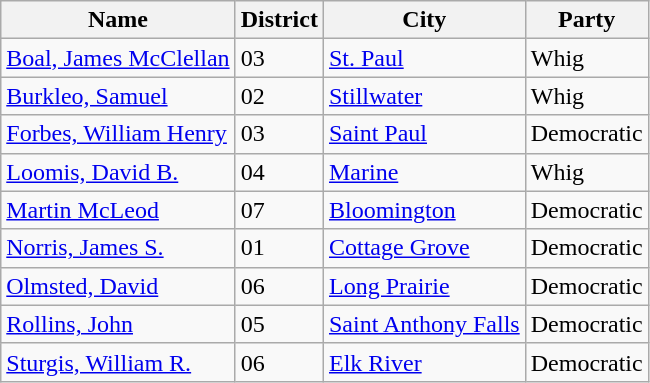<table class="wikitable sortable">
<tr>
<th>Name</th>
<th>District</th>
<th>City</th>
<th>Party</th>
</tr>
<tr>
<td><a href='#'>Boal, James McClellan</a></td>
<td>03</td>
<td><a href='#'>St. Paul</a></td>
<td>Whig</td>
</tr>
<tr>
<td><a href='#'>Burkleo, Samuel</a></td>
<td>02</td>
<td><a href='#'>Stillwater</a></td>
<td>Whig</td>
</tr>
<tr>
<td><a href='#'>Forbes, William Henry</a></td>
<td>03</td>
<td><a href='#'>Saint Paul</a></td>
<td>Democratic</td>
</tr>
<tr>
<td><a href='#'>Loomis, David B.</a></td>
<td>04</td>
<td><a href='#'>Marine</a></td>
<td>Whig</td>
</tr>
<tr>
<td><a href='#'>Martin McLeod</a></td>
<td>07</td>
<td><a href='#'>Bloomington</a></td>
<td>Democratic</td>
</tr>
<tr>
<td><a href='#'>Norris, James S.</a></td>
<td>01</td>
<td><a href='#'>Cottage Grove</a></td>
<td>Democratic</td>
</tr>
<tr>
<td><a href='#'>Olmsted, David</a></td>
<td>06</td>
<td><a href='#'>Long Prairie</a></td>
<td>Democratic</td>
</tr>
<tr>
<td><a href='#'>Rollins, John</a></td>
<td>05</td>
<td><a href='#'>Saint Anthony Falls</a></td>
<td>Democratic</td>
</tr>
<tr>
<td><a href='#'>Sturgis, William R.</a></td>
<td>06</td>
<td><a href='#'>Elk River</a></td>
<td>Democratic</td>
</tr>
</table>
